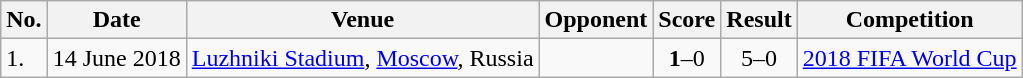<table class="wikitable" style="font-size:100%;">
<tr>
<th>No.</th>
<th>Date</th>
<th>Venue</th>
<th>Opponent</th>
<th>Score</th>
<th>Result</th>
<th>Competition</th>
</tr>
<tr>
<td>1.</td>
<td>14 June 2018</td>
<td><a href='#'>Luzhniki Stadium</a>, <a href='#'>Moscow</a>, Russia</td>
<td></td>
<td align=center><strong>1</strong>–0</td>
<td align=center>5–0</td>
<td><a href='#'>2018 FIFA World Cup</a></td>
</tr>
</table>
